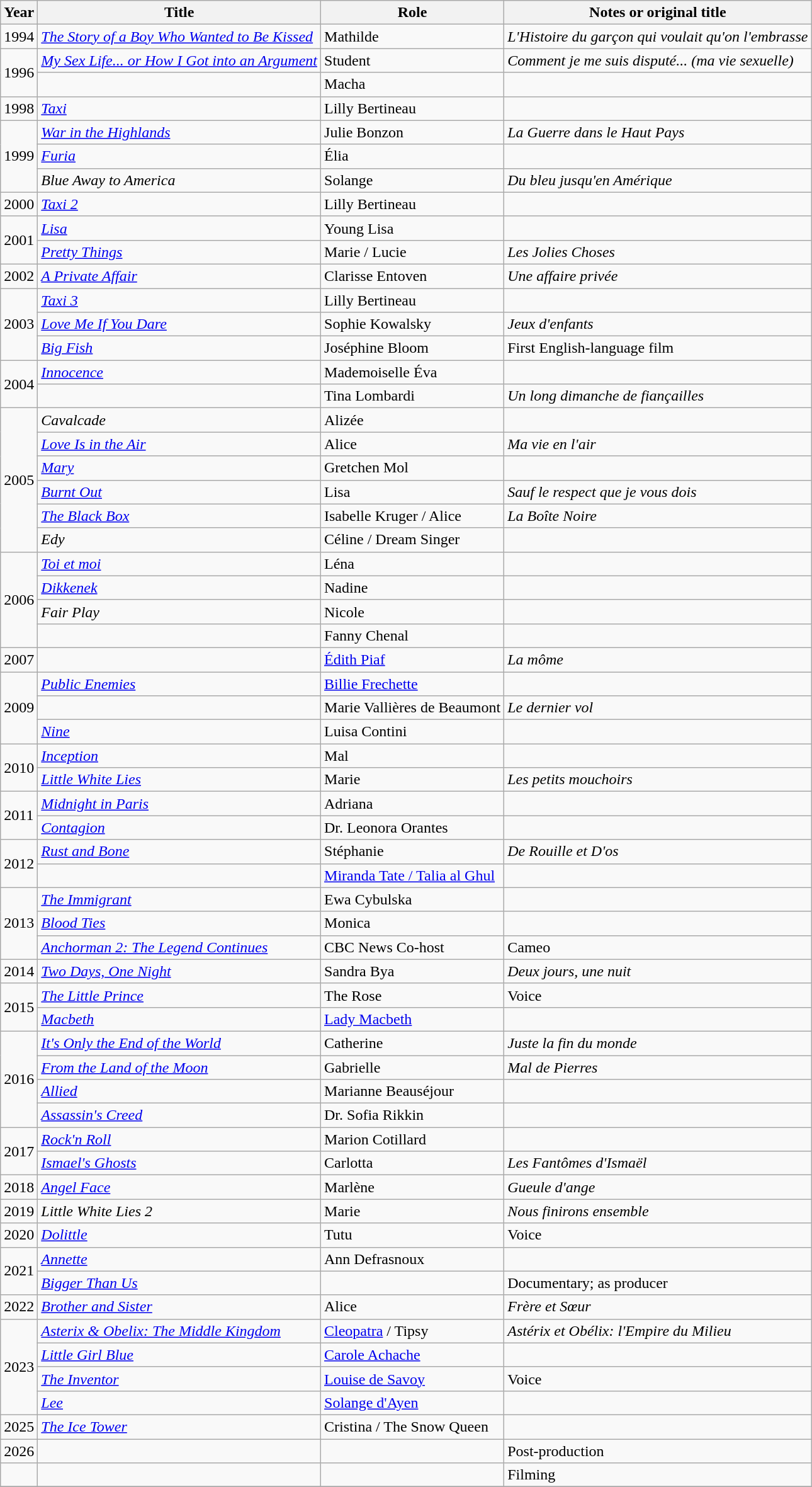<table class="wikitable sortable">
<tr>
<th scope="col">Year</th>
<th scope="col">Title</th>
<th scope="col">Role</th>
<th scope="col" class="unsortable">Notes or original title</th>
</tr>
<tr>
<td>1994</td>
<td><em><a href='#'>The Story of a Boy Who Wanted to Be Kissed</a></em></td>
<td>Mathilde</td>
<td><em>L'Histoire du garçon qui voulait qu'on l'embrasse</em></td>
</tr>
<tr>
<td rowspan=2>1996</td>
<td><em><a href='#'>My Sex Life... or How I Got into an Argument</a></em></td>
<td>Student</td>
<td><em>Comment je me suis disputé... (ma vie sexuelle)</em></td>
</tr>
<tr>
<td><em></em></td>
<td>Macha</td>
<td></td>
</tr>
<tr>
<td>1998</td>
<td><em><a href='#'>Taxi</a></em></td>
<td>Lilly Bertineau</td>
<td></td>
</tr>
<tr>
<td rowspan=3>1999</td>
<td><em><a href='#'>War in the Highlands</a></em></td>
<td>Julie Bonzon</td>
<td><em>La Guerre dans le Haut Pays</em></td>
</tr>
<tr>
<td><em><a href='#'>Furia</a></em></td>
<td>Élia</td>
<td></td>
</tr>
<tr>
<td><em>Blue Away to America</em></td>
<td>Solange</td>
<td><em>Du bleu jusqu'en Amérique</em></td>
</tr>
<tr>
<td>2000</td>
<td><em><a href='#'>Taxi 2</a></em></td>
<td>Lilly Bertineau</td>
<td></td>
</tr>
<tr>
<td rowspan=2>2001</td>
<td><em><a href='#'>Lisa</a></em></td>
<td>Young Lisa</td>
<td></td>
</tr>
<tr>
<td><em><a href='#'>Pretty Things</a></em></td>
<td>Marie / Lucie</td>
<td><em>Les Jolies Choses</em></td>
</tr>
<tr>
<td>2002</td>
<td><em><a href='#'>A Private Affair</a></em></td>
<td>Clarisse Entoven</td>
<td><em>Une affaire privée</em></td>
</tr>
<tr>
<td rowspan=3>2003</td>
<td><em><a href='#'>Taxi 3</a></em></td>
<td>Lilly Bertineau</td>
<td></td>
</tr>
<tr>
<td><em><a href='#'>Love Me If You Dare</a></em></td>
<td>Sophie Kowalsky</td>
<td><em>Jeux d'enfants</em></td>
</tr>
<tr>
<td><em><a href='#'>Big Fish</a></em></td>
<td>Joséphine Bloom</td>
<td>First English-language film</td>
</tr>
<tr>
<td rowspan=2>2004</td>
<td><em><a href='#'>Innocence</a></em></td>
<td>Mademoiselle Éva</td>
<td></td>
</tr>
<tr>
<td><em></em></td>
<td>Tina Lombardi</td>
<td><em>Un long dimanche de fiançailles</em></td>
</tr>
<tr>
<td rowspan=6>2005</td>
<td><em>Cavalcade</em></td>
<td>Alizée</td>
<td></td>
</tr>
<tr>
<td><em><a href='#'>Love Is in the Air</a></em></td>
<td>Alice</td>
<td><em>Ma vie en l'air</em></td>
</tr>
<tr>
<td><em><a href='#'>Mary</a></em></td>
<td>Gretchen Mol</td>
<td></td>
</tr>
<tr>
<td><em><a href='#'>Burnt Out</a></em></td>
<td>Lisa</td>
<td><em>Sauf le respect que je vous dois</em></td>
</tr>
<tr>
<td><em><a href='#'>The Black Box</a></em></td>
<td>Isabelle Kruger / Alice</td>
<td><em>La Boîte Noire</em></td>
</tr>
<tr>
<td><em>Edy</em></td>
<td>Céline / Dream Singer</td>
<td></td>
</tr>
<tr>
<td rowspan=4>2006</td>
<td><em><a href='#'>Toi et moi</a></em></td>
<td>Léna</td>
<td></td>
</tr>
<tr>
<td><em><a href='#'>Dikkenek</a></em></td>
<td>Nadine</td>
<td></td>
</tr>
<tr>
<td><em>Fair Play</em></td>
<td>Nicole</td>
<td></td>
</tr>
<tr>
<td><em></em></td>
<td>Fanny Chenal</td>
<td></td>
</tr>
<tr>
<td>2007</td>
<td><em></em></td>
<td><a href='#'>Édith Piaf</a></td>
<td><em>La môme</em></td>
</tr>
<tr>
<td rowspan=3>2009</td>
<td><em><a href='#'>Public Enemies</a></em></td>
<td><a href='#'>Billie Frechette</a></td>
<td></td>
</tr>
<tr>
<td><em></em></td>
<td>Marie Vallières de Beaumont</td>
<td><em>Le dernier vol</em></td>
</tr>
<tr>
<td><em><a href='#'>Nine</a></em></td>
<td>Luisa Contini</td>
<td></td>
</tr>
<tr>
<td rowspan=2>2010</td>
<td><em><a href='#'>Inception</a></em></td>
<td>Mal</td>
<td></td>
</tr>
<tr>
<td><em><a href='#'>Little White Lies</a></em></td>
<td>Marie</td>
<td><em>Les petits mouchoirs</em></td>
</tr>
<tr>
<td rowspan=2>2011</td>
<td><em><a href='#'>Midnight in Paris</a></em></td>
<td>Adriana</td>
<td></td>
</tr>
<tr>
<td><em><a href='#'>Contagion</a></em></td>
<td>Dr. Leonora Orantes</td>
<td></td>
</tr>
<tr>
<td rowspan=2>2012</td>
<td><em><a href='#'>Rust and Bone</a></em></td>
<td>Stéphanie</td>
<td><em>De Rouille et D'os</em></td>
</tr>
<tr>
<td><em></em></td>
<td><a href='#'>Miranda Tate / Talia al Ghul</a></td>
<td></td>
</tr>
<tr>
<td rowspan=3>2013</td>
<td><em><a href='#'>The Immigrant</a></em></td>
<td>Ewa Cybulska</td>
<td></td>
</tr>
<tr>
<td><em><a href='#'>Blood Ties</a></em></td>
<td>Monica</td>
<td></td>
</tr>
<tr>
<td><em><a href='#'>Anchorman 2: The Legend Continues</a></em></td>
<td>CBC News Co-host</td>
<td>Cameo</td>
</tr>
<tr>
<td>2014</td>
<td><em><a href='#'>Two Days, One Night</a></em></td>
<td>Sandra Bya</td>
<td><em>Deux jours, une nuit</em></td>
</tr>
<tr>
<td rowspan=2>2015</td>
<td><em><a href='#'>The Little Prince</a></em></td>
<td>The Rose</td>
<td>Voice</td>
</tr>
<tr>
<td><em><a href='#'>Macbeth</a></em></td>
<td><a href='#'>Lady Macbeth</a></td>
<td></td>
</tr>
<tr>
<td rowspan=4>2016</td>
<td><em><a href='#'>It's Only the End of the World</a></em></td>
<td>Catherine</td>
<td><em>Juste la fin du monde</em></td>
</tr>
<tr>
<td><em><a href='#'>From the Land of the Moon</a></em></td>
<td>Gabrielle</td>
<td><em>Mal de Pierres</em></td>
</tr>
<tr>
<td><em><a href='#'>Allied</a></em></td>
<td>Marianne Beauséjour</td>
<td></td>
</tr>
<tr>
<td><em><a href='#'>Assassin's Creed</a></em></td>
<td>Dr. Sofia Rikkin</td>
<td></td>
</tr>
<tr>
<td rowspan=2>2017</td>
<td><em><a href='#'>Rock'n Roll</a></em></td>
<td>Marion Cotillard</td>
<td></td>
</tr>
<tr>
<td><em><a href='#'>Ismael's Ghosts</a></em></td>
<td>Carlotta</td>
<td><em>Les Fantômes d'Ismaël</em></td>
</tr>
<tr>
<td>2018</td>
<td><em><a href='#'>Angel Face</a></em></td>
<td>Marlène</td>
<td><em>Gueule d'ange</em></td>
</tr>
<tr>
<td>2019</td>
<td><em>Little White Lies 2</em></td>
<td>Marie</td>
<td><em>Nous finirons ensemble</em></td>
</tr>
<tr>
<td>2020</td>
<td><em><a href='#'>Dolittle</a></em></td>
<td>Tutu</td>
<td>Voice</td>
</tr>
<tr>
<td rowspan=2>2021</td>
<td><em><a href='#'>Annette</a></em></td>
<td>Ann Defrasnoux</td>
<td></td>
</tr>
<tr>
<td><em><a href='#'>Bigger Than Us</a></em></td>
<td></td>
<td>Documentary; as producer</td>
</tr>
<tr>
<td>2022</td>
<td><em><a href='#'>Brother and Sister</a></em></td>
<td>Alice</td>
<td><em>Frère et Sœur</em></td>
</tr>
<tr>
<td rowspan=4>2023</td>
<td><em><a href='#'>Asterix & Obelix: The Middle Kingdom</a></em></td>
<td><a href='#'>Cleopatra</a> / Tipsy</td>
<td><em>Astérix et Obélix: l'Empire du Milieu</em></td>
</tr>
<tr>
<td><em><a href='#'>Little Girl Blue</a></em></td>
<td><a href='#'>Carole Achache</a></td>
<td></td>
</tr>
<tr>
<td><em><a href='#'>The Inventor</a></em></td>
<td><a href='#'>Louise de Savoy</a></td>
<td>Voice</td>
</tr>
<tr>
<td><em><a href='#'>Lee</a></em></td>
<td><a href='#'>Solange d'Ayen</a></td>
<td></td>
</tr>
<tr>
<td>2025</td>
<td><em><a href='#'>The Ice Tower</a></em></td>
<td>Cristina / The Snow Queen</td>
<td></td>
</tr>
<tr>
<td>2026</td>
<td></td>
<td></td>
<td>Post-production</td>
</tr>
<tr>
<td></td>
<td></td>
<td></td>
<td>Filming</td>
</tr>
<tr>
</tr>
</table>
